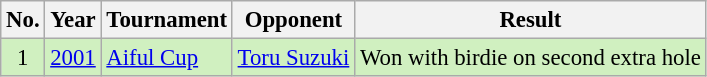<table class="wikitable" style="font-size:95%;">
<tr>
<th>No.</th>
<th>Year</th>
<th>Tournament</th>
<th>Opponent</th>
<th>Result</th>
</tr>
<tr style="background:#D0F0C0;">
<td align=center>1</td>
<td><a href='#'>2001</a></td>
<td><a href='#'>Aiful Cup</a></td>
<td> <a href='#'>Toru Suzuki</a></td>
<td>Won with birdie on second extra hole</td>
</tr>
</table>
